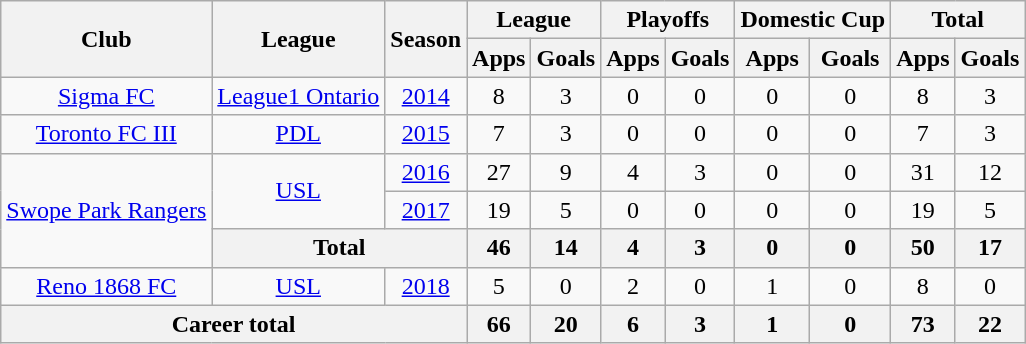<table class="wikitable" style="text-align:center">
<tr>
<th rowspan="2">Club</th>
<th rowspan="2">League</th>
<th rowspan="2">Season</th>
<th colspan="2">League</th>
<th colspan="2">Playoffs</th>
<th colspan="2">Domestic Cup</th>
<th colspan="2">Total</th>
</tr>
<tr>
<th>Apps</th>
<th>Goals</th>
<th>Apps</th>
<th>Goals</th>
<th>Apps</th>
<th>Goals</th>
<th>Apps</th>
<th>Goals</th>
</tr>
<tr>
<td><a href='#'>Sigma FC</a></td>
<td><a href='#'>League1 Ontario</a></td>
<td><a href='#'>2014</a></td>
<td>8</td>
<td>3</td>
<td>0</td>
<td>0</td>
<td>0</td>
<td>0</td>
<td>8</td>
<td>3</td>
</tr>
<tr>
<td><a href='#'>Toronto FC III</a></td>
<td><a href='#'>PDL</a></td>
<td><a href='#'>2015</a></td>
<td>7</td>
<td>3</td>
<td>0</td>
<td>0</td>
<td>0</td>
<td>0</td>
<td>7</td>
<td>3</td>
</tr>
<tr>
<td rowspan="3"><a href='#'>Swope Park Rangers</a></td>
<td rowspan="2"><a href='#'>USL</a></td>
<td><a href='#'>2016</a></td>
<td>27</td>
<td>9</td>
<td>4</td>
<td>3</td>
<td>0</td>
<td>0</td>
<td>31</td>
<td>12</td>
</tr>
<tr>
<td><a href='#'>2017</a></td>
<td>19</td>
<td>5</td>
<td>0</td>
<td>0</td>
<td>0</td>
<td>0</td>
<td>19</td>
<td>5</td>
</tr>
<tr>
<th colspan="2">Total</th>
<th>46</th>
<th>14</th>
<th>4</th>
<th>3</th>
<th>0</th>
<th>0</th>
<th>50</th>
<th>17</th>
</tr>
<tr>
<td><a href='#'>Reno 1868 FC</a></td>
<td><a href='#'>USL</a></td>
<td><a href='#'>2018</a></td>
<td>5</td>
<td>0</td>
<td>2</td>
<td>0</td>
<td>1</td>
<td>0</td>
<td>8</td>
<td>0</td>
</tr>
<tr>
<th colspan="3">Career total</th>
<th>66</th>
<th>20</th>
<th>6</th>
<th>3</th>
<th>1</th>
<th>0</th>
<th>73</th>
<th>22</th>
</tr>
</table>
